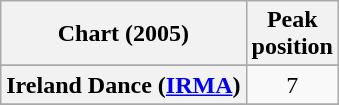<table class="wikitable plainrowheaders sortable" style="text-align:center">
<tr>
<th>Chart (2005)</th>
<th>Peak<br>position</th>
</tr>
<tr>
</tr>
<tr>
</tr>
<tr>
</tr>
<tr>
<th scope="row">Ireland Dance (<a href='#'>IRMA</a>)</th>
<td>7</td>
</tr>
<tr>
</tr>
<tr>
</tr>
<tr>
</tr>
</table>
